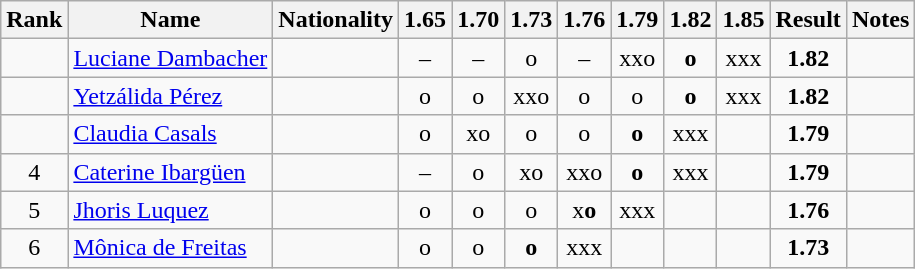<table class="wikitable sortable" style="text-align:center">
<tr>
<th>Rank</th>
<th>Name</th>
<th>Nationality</th>
<th>1.65</th>
<th>1.70</th>
<th>1.73</th>
<th>1.76</th>
<th>1.79</th>
<th>1.82</th>
<th>1.85</th>
<th>Result</th>
<th>Notes</th>
</tr>
<tr>
<td></td>
<td align=left><a href='#'>Luciane Dambacher</a></td>
<td align=left></td>
<td>–</td>
<td>–</td>
<td>o</td>
<td>–</td>
<td>xxo</td>
<td><strong>o</strong></td>
<td>xxx</td>
<td><strong>1.82</strong></td>
<td></td>
</tr>
<tr>
<td></td>
<td align=left><a href='#'>Yetzálida Pérez</a></td>
<td align=left></td>
<td>o</td>
<td>o</td>
<td>xxo</td>
<td>o</td>
<td>o</td>
<td><strong>o</strong></td>
<td>xxx</td>
<td><strong>1.82</strong></td>
<td></td>
</tr>
<tr>
<td></td>
<td align=left><a href='#'>Claudia Casals</a></td>
<td align=left></td>
<td>o</td>
<td>xo</td>
<td>o</td>
<td>o</td>
<td><strong>o</strong></td>
<td>xxx</td>
<td></td>
<td><strong>1.79</strong></td>
<td></td>
</tr>
<tr>
<td>4</td>
<td align=left><a href='#'>Caterine Ibargüen</a></td>
<td align=left></td>
<td>–</td>
<td>o</td>
<td>xo</td>
<td>xxo</td>
<td><strong>o</strong></td>
<td>xxx</td>
<td></td>
<td><strong>1.79</strong></td>
<td></td>
</tr>
<tr>
<td>5</td>
<td align=left><a href='#'>Jhoris Luquez</a></td>
<td align=left></td>
<td>o</td>
<td>o</td>
<td>o</td>
<td>x<strong>o</strong></td>
<td>xxx</td>
<td></td>
<td></td>
<td><strong>1.76</strong></td>
<td></td>
</tr>
<tr>
<td>6</td>
<td align=left><a href='#'>Mônica de Freitas</a></td>
<td align=left></td>
<td>o</td>
<td>o</td>
<td><strong>o</strong></td>
<td>xxx</td>
<td></td>
<td></td>
<td></td>
<td><strong>1.73</strong></td>
<td></td>
</tr>
</table>
